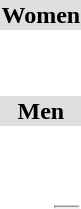<table>
<tr style="background:#dfdfdf;">
<td colspan="4" style="text-align:center;"><strong>Women</strong></td>
</tr>
<tr>
<th scope=row style="text-align:left"></th>
<td> <br></td>
<td> <br></td>
<td> <br></td>
</tr>
<tr>
<th scope=row style="text-align:left"></th>
<td></td>
<td></td>
<td></td>
</tr>
<tr>
<th scope=row style="text-align:left"></th>
<td></td>
<td></td>
<td></td>
</tr>
<tr>
<th scope=row style="text-align:left"></th>
<td></td>
<td></td>
<td></td>
</tr>
<tr>
<th scope=row style="text-align:left"></th>
<td></td>
<td></td>
<td></td>
</tr>
<tr>
<th scope=row style="text-align:left"></th>
<td></td>
<td></td>
<td></td>
</tr>
<tr style="background:#dfdfdf;">
<td colspan="4" style="text-align:center;"><strong>Men</strong></td>
</tr>
<tr>
<th scope=row style="text-align:left"></th>
<td> <br></td>
<td> <br></td>
<td> <br></td>
</tr>
<tr>
<th scope=row style="text-align:left"></th>
<td></td>
<td></td>
<td></td>
</tr>
<tr>
<th scope=row style="text-align:left"></th>
<td></td>
<td></td>
<td></td>
</tr>
<tr>
<th scope=row style="text-align:left"></th>
<td></td>
<td></td>
<td></td>
</tr>
<tr>
<th scope=row style="text-align:left"></th>
<td></td>
<td></td>
<td></td>
</tr>
<tr>
<th scope=row style="text-align:left"></th>
<td></td>
<td></td>
<td></td>
</tr>
<tr>
<th scope=row style="text-align:left"></th>
<td></td>
<td></td>
<td><hr></td>
</tr>
<tr>
<th scope=row style="text-align:left"></th>
<td></td>
<td></td>
<td></td>
</tr>
</table>
